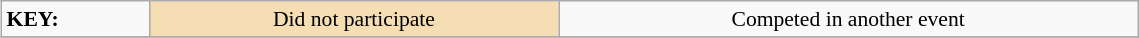<table class="wikitable" style="margin:0.5em; font-size:90%;position:relative;" width=60%>
<tr>
<td><strong>KEY:</strong></td>
<td bgcolor="wheat" align=center>Did not participate</td>
<td align=center>Competed in another event</td>
</tr>
<tr>
</tr>
</table>
